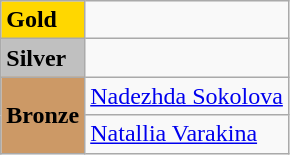<table class="wikitable">
<tr>
<td bgcolor="gold"><strong>Gold</strong></td>
<td></td>
</tr>
<tr>
<td bgcolor="silver"><strong>Silver</strong></td>
<td></td>
</tr>
<tr>
<td rowspan="2" bgcolor="#cc9966"><strong>Bronze</strong></td>
<td> <a href='#'>Nadezhda Sokolova</a> </td>
</tr>
<tr>
<td> <a href='#'>Natallia Varakina</a> </td>
</tr>
</table>
